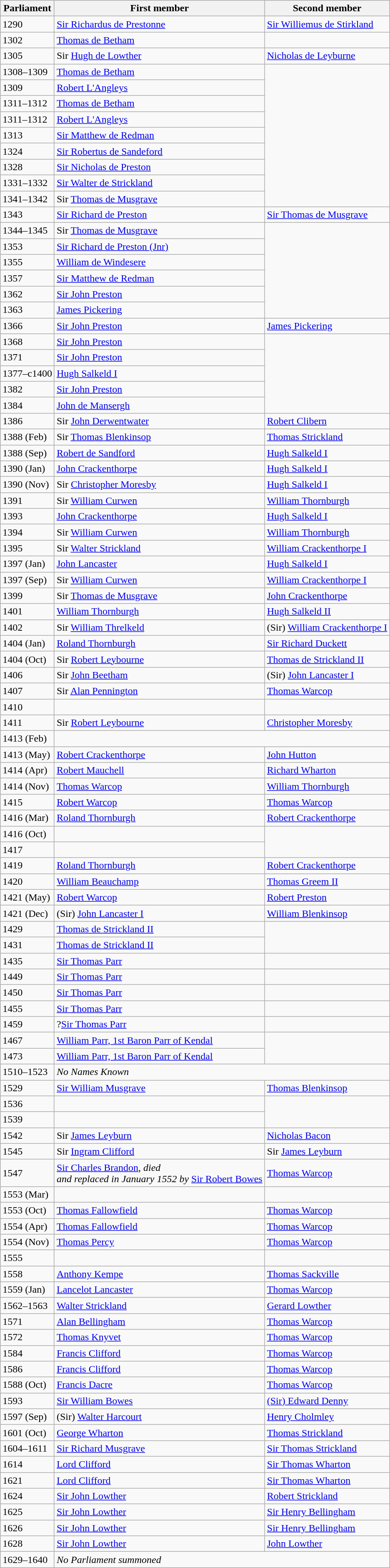<table class="wikitable">
<tr>
<th>Parliament</th>
<th>First member</th>
<th>Second member</th>
</tr>
<tr>
<td>1290</td>
<td><a href='#'>Sir Richardus de Prestonne</a></td>
<td><a href='#'>Sir Williemus de Stirkland</a></td>
</tr>
<tr>
<td>1302</td>
<td><a href='#'>Thomas de Betham</a></td>
</tr>
<tr>
<td>1305</td>
<td>Sir <a href='#'>Hugh de Lowther</a></td>
<td><a href='#'>Nicholas de Leyburne</a></td>
</tr>
<tr>
<td>1308–1309</td>
<td><a href='#'>Thomas de Betham</a></td>
</tr>
<tr>
<td>1309</td>
<td><a href='#'>Robert L'Angleys</a></td>
</tr>
<tr>
<td>1311–1312</td>
<td><a href='#'>Thomas de Betham</a></td>
</tr>
<tr>
<td>1311–1312</td>
<td><a href='#'>Robert L'Angleys</a></td>
</tr>
<tr>
<td>1313</td>
<td><a href='#'>Sir Matthew de Redman</a></td>
</tr>
<tr>
<td>1324</td>
<td><a href='#'>Sir Robertus de Sandeford</a></td>
</tr>
<tr>
<td>1328</td>
<td><a href='#'>Sir Nicholas de Preston</a></td>
</tr>
<tr>
<td>1331–1332</td>
<td><a href='#'>Sir Walter de Strickland</a></td>
</tr>
<tr>
<td>1341–1342</td>
<td>Sir <a href='#'>Thomas de Musgrave</a></td>
</tr>
<tr>
<td>1343</td>
<td><a href='#'>Sir Richard de Preston</a></td>
<td><a href='#'>Sir Thomas de Musgrave</a></td>
</tr>
<tr>
<td>1344–1345</td>
<td>Sir <a href='#'>Thomas de Musgrave</a></td>
</tr>
<tr>
<td>1353</td>
<td><a href='#'>Sir Richard de Preston (Jnr)</a></td>
</tr>
<tr>
<td>1355</td>
<td><a href='#'>William de Windesere</a></td>
</tr>
<tr>
<td>1357</td>
<td><a href='#'>Sir Matthew de Redman</a></td>
</tr>
<tr>
<td>1362</td>
<td><a href='#'>Sir John Preston</a></td>
</tr>
<tr>
<td>1363</td>
<td><a href='#'>James Pickering</a></td>
</tr>
<tr>
<td>1366</td>
<td><a href='#'>Sir John Preston</a></td>
<td><a href='#'>James Pickering</a></td>
</tr>
<tr>
<td>1368</td>
<td><a href='#'>Sir John Preston</a></td>
</tr>
<tr>
<td>1371</td>
<td><a href='#'>Sir John Preston</a></td>
</tr>
<tr>
<td>1377–c1400</td>
<td><a href='#'>Hugh Salkeld I</a></td>
</tr>
<tr>
<td>1382</td>
<td><a href='#'>Sir John Preston</a></td>
</tr>
<tr>
<td>1384</td>
<td><a href='#'>John de Mansergh</a></td>
</tr>
<tr>
<td>1386</td>
<td>Sir <a href='#'>John Derwentwater</a></td>
<td><a href='#'>Robert Clibern</a></td>
</tr>
<tr>
<td>1388 (Feb)</td>
<td>Sir <a href='#'>Thomas Blenkinsop</a></td>
<td><a href='#'>Thomas Strickland</a></td>
</tr>
<tr>
<td>1388 (Sep)</td>
<td><a href='#'>Robert de Sandford</a></td>
<td><a href='#'>Hugh Salkeld I</a></td>
</tr>
<tr>
<td>1390 (Jan)</td>
<td><a href='#'>John Crackenthorpe</a></td>
<td><a href='#'>Hugh Salkeld I</a></td>
</tr>
<tr>
<td>1390 (Nov)</td>
<td>Sir <a href='#'>Christopher Moresby</a></td>
<td><a href='#'>Hugh Salkeld I</a></td>
</tr>
<tr>
<td>1391</td>
<td>Sir <a href='#'>William Curwen</a></td>
<td><a href='#'>William Thornburgh</a></td>
</tr>
<tr>
<td>1393</td>
<td><a href='#'>John Crackenthorpe</a></td>
<td><a href='#'>Hugh Salkeld I</a></td>
</tr>
<tr>
<td>1394</td>
<td>Sir <a href='#'>William Curwen</a></td>
<td><a href='#'>William Thornburgh</a></td>
</tr>
<tr>
<td>1395</td>
<td>Sir <a href='#'>Walter Strickland</a></td>
<td><a href='#'>William Crackenthorpe I</a></td>
</tr>
<tr>
<td>1397 (Jan)</td>
<td><a href='#'>John Lancaster</a></td>
<td><a href='#'>Hugh Salkeld I</a></td>
</tr>
<tr>
<td>1397 (Sep)</td>
<td>Sir <a href='#'>William Curwen</a></td>
<td><a href='#'>William Crackenthorpe I</a></td>
</tr>
<tr>
<td>1399</td>
<td>Sir <a href='#'>Thomas de Musgrave</a></td>
<td><a href='#'>John Crackenthorpe</a></td>
</tr>
<tr>
<td>1401</td>
<td><a href='#'>William Thornburgh</a></td>
<td><a href='#'>Hugh Salkeld II</a></td>
</tr>
<tr>
<td>1402</td>
<td>Sir <a href='#'>William Threlkeld</a></td>
<td>(Sir) <a href='#'>William Crackenthorpe I</a></td>
</tr>
<tr>
<td>1404 (Jan)</td>
<td><a href='#'>Roland Thornburgh</a></td>
<td><a href='#'>Sir Richard Duckett</a></td>
</tr>
<tr>
<td>1404 (Oct)</td>
<td>Sir <a href='#'>Robert Leybourne</a></td>
<td><a href='#'>Thomas de Strickland II</a></td>
</tr>
<tr>
<td>1406</td>
<td>Sir <a href='#'>John Beetham</a></td>
<td>(Sir) <a href='#'>John Lancaster I</a></td>
</tr>
<tr>
<td>1407</td>
<td>Sir <a href='#'>Alan Pennington</a></td>
<td><a href='#'>Thomas Warcop</a></td>
</tr>
<tr>
<td>1410</td>
<td></td>
</tr>
<tr>
<td>1411</td>
<td>Sir <a href='#'>Robert Leybourne</a></td>
<td><a href='#'>Christopher Moresby</a></td>
</tr>
<tr>
<td>1413 (Feb)</td>
</tr>
<tr>
<td>1413 (May)</td>
<td><a href='#'>Robert Crackenthorpe</a></td>
<td><a href='#'>John Hutton</a></td>
</tr>
<tr>
<td>1414 (Apr)</td>
<td><a href='#'>Robert Mauchell</a></td>
<td><a href='#'>Richard Wharton</a></td>
</tr>
<tr>
<td>1414 (Nov)</td>
<td><a href='#'>Thomas Warcop</a></td>
<td><a href='#'>William Thornburgh</a></td>
</tr>
<tr>
<td>1415</td>
<td><a href='#'>Robert Warcop</a></td>
<td><a href='#'>Thomas Warcop</a></td>
</tr>
<tr>
<td>1416 (Mar)</td>
<td><a href='#'>Roland Thornburgh</a></td>
<td><a href='#'>Robert Crackenthorpe</a></td>
</tr>
<tr>
<td>1416 (Oct)</td>
<td></td>
</tr>
<tr>
<td>1417</td>
<td></td>
</tr>
<tr>
<td>1419</td>
<td><a href='#'>Roland Thornburgh</a></td>
<td><a href='#'>Robert Crackenthorpe</a></td>
</tr>
<tr>
<td>1420</td>
<td><a href='#'>William Beauchamp</a></td>
<td><a href='#'>Thomas Greem II</a></td>
</tr>
<tr>
<td>1421 (May)</td>
<td><a href='#'>Robert Warcop</a></td>
<td><a href='#'>Robert Preston</a></td>
</tr>
<tr>
<td>1421 (Dec)</td>
<td>(Sir) <a href='#'>John Lancaster I</a></td>
<td><a href='#'>William Blenkinsop</a></td>
</tr>
<tr>
<td>1429</td>
<td><a href='#'>Thomas de Strickland II</a></td>
</tr>
<tr>
<td>1431</td>
<td><a href='#'>Thomas de Strickland II</a></td>
</tr>
<tr>
<td>1435</td>
<td><a href='#'>Sir Thomas Parr</a></td>
<td></td>
</tr>
<tr>
<td>1449</td>
<td><a href='#'>Sir Thomas Parr</a></td>
<td></td>
</tr>
<tr>
<td>1450</td>
<td><a href='#'>Sir Thomas Parr</a></td>
<td></td>
</tr>
<tr>
<td>1455</td>
<td><a href='#'>Sir Thomas Parr</a></td>
<td></td>
</tr>
<tr>
<td>1459</td>
<td>?<a href='#'>Sir Thomas Parr</a></td>
<td></td>
</tr>
<tr>
<td>1467</td>
<td><a href='#'>William Parr, 1st Baron Parr of Kendal</a></td>
</tr>
<tr>
<td>1473</td>
<td><a href='#'>William Parr, 1st Baron Parr of Kendal</a></td>
</tr>
<tr>
<td>1510–1523</td>
<td colspan = "2"><em>No Names Known</em></td>
</tr>
<tr>
<td>1529</td>
<td><a href='#'>Sir William Musgrave</a></td>
<td><a href='#'>Thomas Blenkinsop</a></td>
</tr>
<tr>
<td>1536</td>
<td></td>
</tr>
<tr>
<td>1539</td>
<td></td>
</tr>
<tr>
<td>1542</td>
<td>Sir <a href='#'>James Leyburn</a></td>
<td><a href='#'>Nicholas Bacon</a>  </td>
</tr>
<tr>
<td>1545</td>
<td>Sir <a href='#'>Ingram Clifford</a></td>
<td>Sir <a href='#'>James Leyburn</a>  </td>
</tr>
<tr>
<td>1547</td>
<td><a href='#'>Sir Charles Brandon</a>, <em>died <br> and replaced in January 1552 by</em> <a href='#'>Sir Robert Bowes</a></td>
<td><a href='#'>Thomas Warcop</a>  </td>
</tr>
<tr>
<td>1553 (Mar)</td>
<td></td>
</tr>
<tr>
<td>1553 (Oct)</td>
<td><a href='#'>Thomas Fallowfield</a></td>
<td><a href='#'>Thomas Warcop</a>  </td>
</tr>
<tr>
<td>1554 (Apr)</td>
<td><a href='#'>Thomas Fallowfield</a></td>
<td><a href='#'>Thomas Warcop</a>  </td>
</tr>
<tr>
<td>1554 (Nov)</td>
<td><a href='#'>Thomas Percy</a></td>
<td><a href='#'>Thomas Warcop</a>  </td>
</tr>
<tr>
<td>1555</td>
<td></td>
</tr>
<tr>
<td>1558</td>
<td><a href='#'>Anthony Kempe</a></td>
<td><a href='#'>Thomas Sackville</a></td>
</tr>
<tr>
<td>1559 (Jan)</td>
<td><a href='#'>Lancelot Lancaster</a></td>
<td><a href='#'>Thomas Warcop</a></td>
</tr>
<tr>
<td>1562–1563</td>
<td><a href='#'>Walter Strickland</a></td>
<td><a href='#'>Gerard Lowther</a></td>
</tr>
<tr>
<td>1571</td>
<td><a href='#'>Alan Bellingham</a></td>
<td><a href='#'>Thomas Warcop</a></td>
</tr>
<tr>
<td>1572</td>
<td><a href='#'>Thomas Knyvet</a></td>
<td><a href='#'>Thomas Warcop</a>  </td>
</tr>
<tr>
<td>1584</td>
<td><a href='#'>Francis Clifford</a></td>
<td><a href='#'>Thomas Warcop</a>  </td>
</tr>
<tr>
<td>1586</td>
<td><a href='#'>Francis Clifford</a></td>
<td><a href='#'>Thomas Warcop</a>  </td>
</tr>
<tr>
<td>1588 (Oct)</td>
<td><a href='#'>Francis Dacre</a></td>
<td><a href='#'>Thomas Warcop</a>  </td>
</tr>
<tr>
<td>1593</td>
<td><a href='#'>Sir William Bowes</a></td>
<td><a href='#'>(Sir) Edward Denny</a>  </td>
</tr>
<tr>
<td>1597 (Sep)</td>
<td>(Sir) <a href='#'>Walter Harcourt</a></td>
<td><a href='#'>Henry Cholmley</a>  </td>
</tr>
<tr>
<td>1601 (Oct)</td>
<td><a href='#'>George Wharton</a></td>
<td><a href='#'>Thomas Strickland</a>  </td>
</tr>
<tr>
<td>1604–1611</td>
<td><a href='#'>Sir Richard Musgrave</a></td>
<td><a href='#'>Sir Thomas Strickland</a></td>
</tr>
<tr>
<td>1614</td>
<td><a href='#'>Lord Clifford</a></td>
<td><a href='#'>Sir Thomas Wharton</a></td>
</tr>
<tr>
<td>1621</td>
<td><a href='#'>Lord Clifford</a></td>
<td><a href='#'>Sir Thomas Wharton</a></td>
</tr>
<tr>
<td>1624</td>
<td><a href='#'>Sir John Lowther</a></td>
<td><a href='#'>Robert Strickland</a></td>
</tr>
<tr>
<td>1625</td>
<td><a href='#'>Sir John Lowther</a></td>
<td><a href='#'>Sir Henry Bellingham</a></td>
</tr>
<tr>
<td>1626</td>
<td><a href='#'>Sir John Lowther</a></td>
<td><a href='#'>Sir Henry Bellingham</a></td>
</tr>
<tr>
<td>1628</td>
<td><a href='#'>Sir John Lowther</a></td>
<td><a href='#'>John Lowther</a></td>
</tr>
<tr>
<td>1629–1640</td>
<td colspan = "2"><em> No Parliament summoned </em></td>
</tr>
</table>
